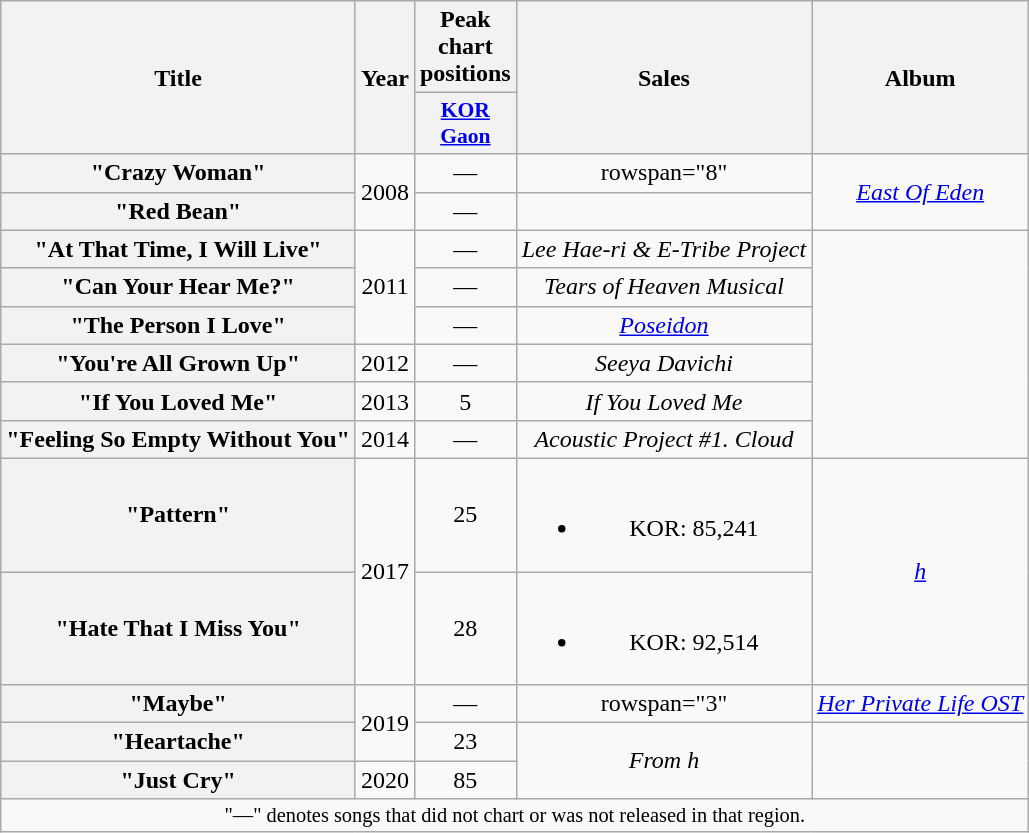<table class="wikitable plainrowheaders" style="text-align:center">
<tr>
<th scope="col" rowspan="2">Title</th>
<th scope="col" rowspan="2">Year</th>
<th scope="col">Peak chart positions</th>
<th scope="col" rowspan="2">Sales</th>
<th scope="col" rowspan="2">Album</th>
</tr>
<tr>
<th style="width:3em;font-size:90%"><a href='#'>KOR<br>Gaon</a><br></th>
</tr>
<tr>
<th scope="row">"Crazy Woman"<br></th>
<td rowspan="2">2008</td>
<td>—</td>
<td>rowspan="8" </td>
<td rowspan="2"><em><a href='#'>East Of Eden</a></em></td>
</tr>
<tr>
<th scope="row">"Red Bean"</th>
<td>—</td>
</tr>
<tr>
<th scope="row">"At That Time, I Will Live"</th>
<td rowspan="3">2011</td>
<td>—</td>
<td><em>Lee Hae-ri & E-Tribe Project</em></td>
</tr>
<tr>
<th scope="row">"Can Your Hear Me?"</th>
<td>—</td>
<td><em>Tears of Heaven Musical</em></td>
</tr>
<tr>
<th scope="row">"The Person I Love"</th>
<td>—</td>
<td><em><a href='#'>Poseidon</a></em></td>
</tr>
<tr>
<th scope="row">"You're All Grown Up"<br></th>
<td>2012</td>
<td>—</td>
<td><em>Seeya Davichi</em></td>
</tr>
<tr>
<th scope="row">"If You Loved Me"<br></th>
<td>2013</td>
<td>5</td>
<td><em>If You Loved Me</em></td>
</tr>
<tr>
<th scope="row">"Feeling So Empty Without You"<br></th>
<td>2014</td>
<td>—</td>
<td><em>Acoustic Project #1. Cloud</em></td>
</tr>
<tr>
<th scope="row">"Pattern"</th>
<td rowspan="2">2017</td>
<td>25</td>
<td><br><ul><li>KOR: 85,241</li></ul></td>
<td rowspan="2"><em><a href='#'>h</a></em></td>
</tr>
<tr>
<th scope="row">"Hate That I Miss You"</th>
<td>28</td>
<td><br><ul><li>KOR: 92,514</li></ul></td>
</tr>
<tr>
<th scope="row">"Maybe"</th>
<td rowspan="2">2019</td>
<td>—</td>
<td>rowspan="3" </td>
<td><em><a href='#'>Her Private Life OST</a></em></td>
</tr>
<tr>
<th scope="row">"Heartache" </th>
<td>23</td>
<td rowspan="2"><em>From h</em></td>
</tr>
<tr>
<th scope="row">"Just Cry"<br></th>
<td>2020</td>
<td>85</td>
</tr>
<tr>
<td colspan="5" style="font-size:85%">"—" denotes songs that did not chart or was not released in that region.</td>
</tr>
</table>
